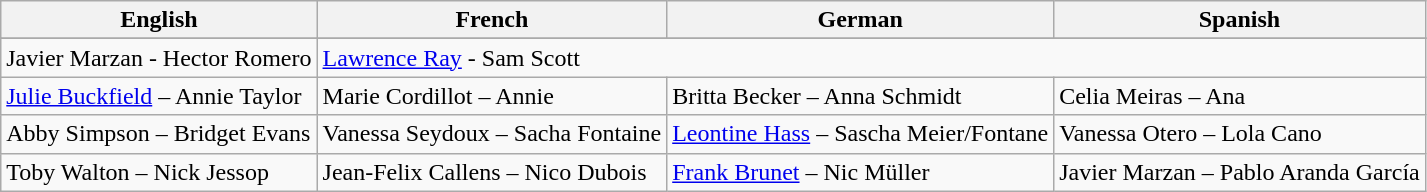<table class="wikitable">
<tr>
<th>English</th>
<th>French</th>
<th>German</th>
<th>Spanish</th>
</tr>
<tr Vanessa Otero – Lola>
</tr>
<tr>
<td>Javier Marzan - Hector Romero </td>
<td colspan="3"><a href='#'>Lawrence Ray</a> - Sam Scott</td>
</tr>
<tr>
<td><a href='#'>Julie Buckfield</a> – Annie Taylor</td>
<td>Marie Cordillot – Annie</td>
<td>Britta Becker – Anna Schmidt</td>
<td>Celia Meiras – Ana</td>
</tr>
<tr>
<td>Abby Simpson – Bridget Evans</td>
<td>Vanessa Seydoux – Sacha Fontaine</td>
<td><a href='#'>Leontine Hass</a> – Sascha Meier/Fontane</td>
<td>Vanessa Otero – Lola Cano</td>
</tr>
<tr>
<td>Toby Walton – Nick Jessop</td>
<td>Jean-Felix Callens – Nico Dubois</td>
<td><a href='#'>Frank Brunet</a> – Nic Müller</td>
<td>Javier Marzan – Pablo Aranda García</td>
</tr>
</table>
